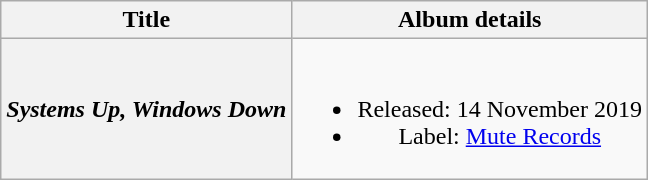<table class="wikitable plainrowheaders" style="text-align:center;">
<tr>
<th scope="col">Title</th>
<th scope="col">Album details</th>
</tr>
<tr>
<th scope="row"><em>Systems Up, Windows Down</em></th>
<td><br><ul><li>Released: 14 November 2019</li><li>Label: <a href='#'>Mute Records</a></li></ul></td>
</tr>
</table>
